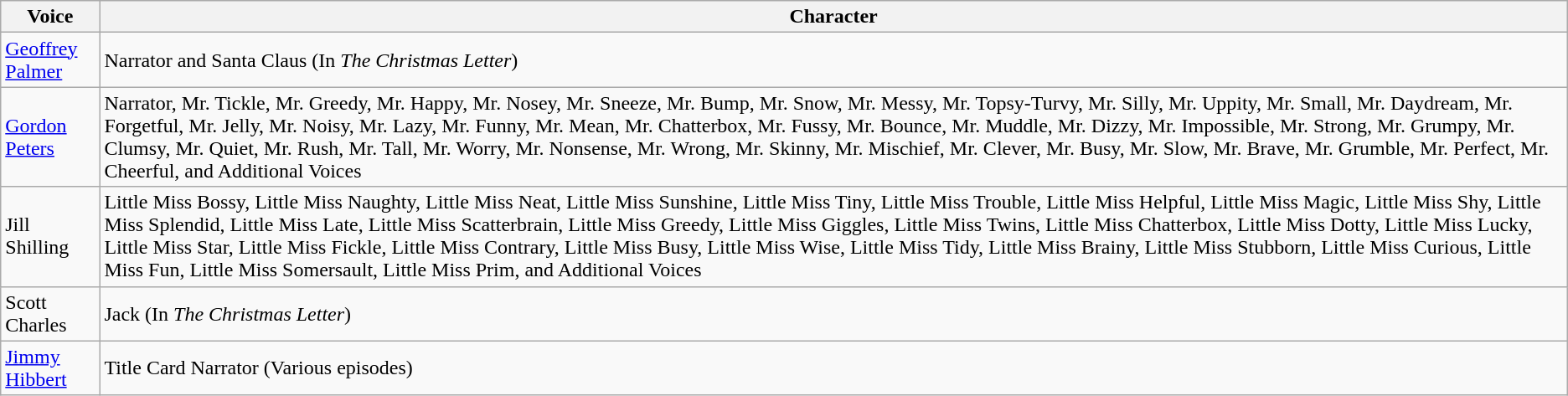<table class="wikitable"|>
<tr>
<th>Voice</th>
<th>Character</th>
</tr>
<tr>
<td><a href='#'>Geoffrey Palmer</a></td>
<td>Narrator and Santa Claus (In <em>The Christmas Letter</em>)</td>
</tr>
<tr>
<td><a href='#'>Gordon Peters</a></td>
<td>Narrator, Mr. Tickle, Mr. Greedy, Mr. Happy, Mr. Nosey, Mr. Sneeze, Mr. Bump, Mr. Snow, Mr. Messy, Mr. Topsy-Turvy, Mr. Silly, Mr. Uppity, Mr. Small, Mr. Daydream, Mr. Forgetful, Mr. Jelly, Mr. Noisy, Mr. Lazy, Mr. Funny, Mr. Mean, Mr. Chatterbox, Mr. Fussy, Mr. Bounce, Mr. Muddle, Mr. Dizzy, Mr. Impossible, Mr. Strong, Mr. Grumpy, Mr. Clumsy, Mr. Quiet, Mr. Rush, Mr. Tall, Mr. Worry, Mr. Nonsense, Mr. Wrong, Mr. Skinny, Mr. Mischief, Mr. Clever, Mr. Busy, Mr. Slow, Mr. Brave, Mr. Grumble, Mr. Perfect, Mr. Cheerful, and Additional Voices</td>
</tr>
<tr>
<td>Jill Shilling</td>
<td>Little Miss Bossy, Little Miss Naughty, Little Miss Neat, Little Miss Sunshine, Little Miss Tiny, Little Miss Trouble, Little Miss Helpful, Little Miss Magic, Little Miss Shy, Little Miss Splendid, Little Miss Late, Little Miss Scatterbrain, Little Miss Greedy, Little Miss Giggles, Little Miss Twins, Little Miss Chatterbox, Little Miss Dotty, Little Miss Lucky, Little Miss Star, Little Miss Fickle, Little Miss Contrary, Little Miss Busy, Little Miss Wise, Little Miss Tidy, Little Miss Brainy, Little Miss Stubborn, Little Miss Curious, Little Miss Fun, Little Miss Somersault, Little Miss Prim, and Additional Voices</td>
</tr>
<tr>
<td>Scott Charles</td>
<td>Jack (In <em>The Christmas Letter</em>)</td>
</tr>
<tr>
<td><a href='#'>Jimmy Hibbert</a></td>
<td>Title Card Narrator (Various episodes)</td>
</tr>
</table>
